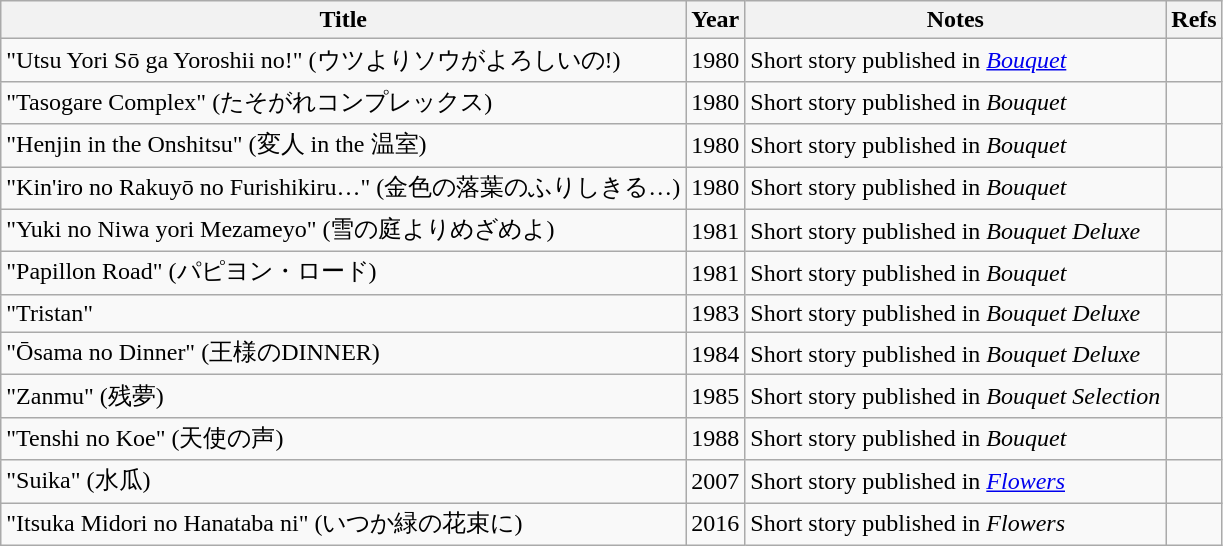<table class="wikitable sortable">
<tr>
<th>Title</th>
<th>Year</th>
<th>Notes</th>
<th>Refs</th>
</tr>
<tr>
<td>"Utsu Yori Sō ga Yoroshii no!" (ウツよりソウがよろしいの!)</td>
<td>1980</td>
<td>Short story published in <em><a href='#'>Bouquet</a></em></td>
<td></td>
</tr>
<tr>
<td>"Tasogare Complex" (たそがれコンプレックス)</td>
<td>1980</td>
<td>Short story published in <em>Bouquet</em></td>
<td></td>
</tr>
<tr>
<td>"Henjin in the Onshitsu" (変人 in the 温室)</td>
<td>1980</td>
<td>Short story published in <em>Bouquet</em></td>
<td></td>
</tr>
<tr>
<td>"Kin'iro no Rakuyō no Furishikiru…" (金色の落葉のふりしきる…)</td>
<td>1980</td>
<td>Short story published in <em>Bouquet</em></td>
<td></td>
</tr>
<tr>
<td>"Yuki no Niwa yori Mezameyo" (雪の庭よりめざめよ)</td>
<td>1981</td>
<td>Short story published in <em>Bouquet Deluxe</em></td>
<td></td>
</tr>
<tr>
<td>"Papillon Road" (パピヨン・ロード)</td>
<td>1981</td>
<td>Short story published in <em>Bouquet</em></td>
<td></td>
</tr>
<tr>
<td>"Tristan"</td>
<td>1983</td>
<td>Short story published in <em>Bouquet Deluxe</em></td>
<td></td>
</tr>
<tr>
<td>"Ōsama no Dinner" (王様のDINNER)</td>
<td>1984</td>
<td>Short story published in <em>Bouquet Deluxe</em></td>
<td></td>
</tr>
<tr>
<td>"Zanmu" (残夢)</td>
<td>1985</td>
<td>Short story published in <em>Bouquet Selection</em></td>
<td></td>
</tr>
<tr>
<td>"Tenshi no Koe" (天使の声)</td>
<td>1988</td>
<td>Short story published in <em>Bouquet</em></td>
<td></td>
</tr>
<tr>
<td>"Suika" (水瓜)</td>
<td>2007</td>
<td>Short story published in <em><a href='#'>Flowers</a></em></td>
<td></td>
</tr>
<tr>
<td>"Itsuka Midori no Hanataba ni" (いつか緑の花束に)</td>
<td>2016</td>
<td>Short story published in <em>Flowers</em></td>
<td></td>
</tr>
</table>
